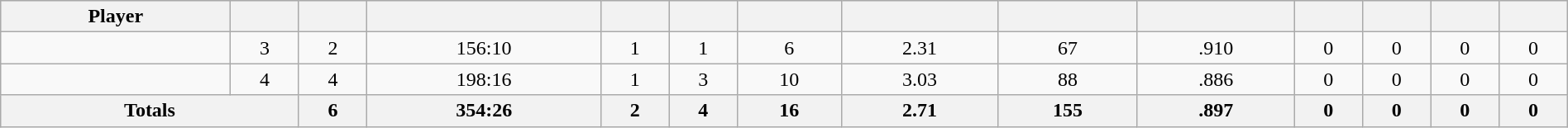<table class="wikitable sortable" style="width:100%;">
<tr style="text-align:center; background:#ddd;">
<th>Player</th>
<th></th>
<th></th>
<th></th>
<th></th>
<th></th>
<th></th>
<th></th>
<th></th>
<th></th>
<th></th>
<th></th>
<th></th>
<th></th>
</tr>
<tr align=center>
<td style=white-space:nowrap></td>
<td>3</td>
<td>2</td>
<td>156:10</td>
<td>1</td>
<td>1</td>
<td>6</td>
<td>2.31</td>
<td>67</td>
<td>.910</td>
<td>0</td>
<td>0</td>
<td>0</td>
<td>0</td>
</tr>
<tr align=center>
<td style=white-space:nowrap></td>
<td>4</td>
<td>4</td>
<td>198:16</td>
<td>1</td>
<td>3</td>
<td>10</td>
<td>3.03</td>
<td>88</td>
<td>.886</td>
<td>0</td>
<td>0</td>
<td>0</td>
<td>0</td>
</tr>
<tr class="unsortable">
<th colspan=2>Totals</th>
<th>6</th>
<th>354:26</th>
<th>2</th>
<th>4</th>
<th>16</th>
<th>2.71</th>
<th>155</th>
<th>.897</th>
<th>0</th>
<th>0</th>
<th>0</th>
<th>0</th>
</tr>
</table>
